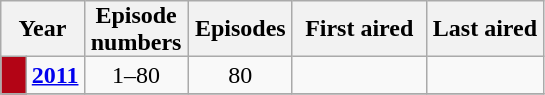<table class="wikitable" style="text-align:center">
<tr>
<th style="padding:0 9px;" colspan="2">Year</th>
<th style="padding:0 4px;">Episode<br>numbers</th>
<th style="padding:0 4px;">Episodes</th>
<th style="padding:0 8px;">First aired</th>
<th style="padding:0 4px;">Last aired</th>
</tr>
<tr>
<td style="background:#B30415;padding:0 8px;  "></td>
<td><strong><a href='#'>2011</a></strong></td>
<td>1–80</td>
<td>80</td>
<td></td>
<td></td>
</tr>
<tr>
</tr>
</table>
